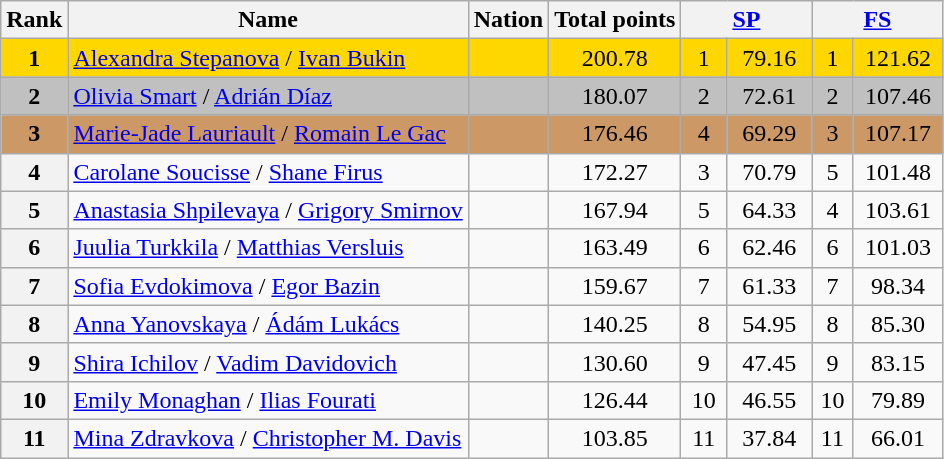<table class="wikitable sortable">
<tr>
<th>Rank</th>
<th>Name</th>
<th>Nation</th>
<th>Total points</th>
<th colspan="2" width="80px"><a href='#'>SP</a></th>
<th colspan="2" width="80px"><a href='#'>FS</a></th>
</tr>
<tr bgcolor="gold">
<td align="center"><strong>1</strong></td>
<td><a href='#'>Alexandra Stepanova</a> / <a href='#'>Ivan Bukin</a></td>
<td></td>
<td align="center">200.78</td>
<td align="center">1</td>
<td align="center">79.16</td>
<td align="center">1</td>
<td align="center">121.62</td>
</tr>
<tr bgcolor="silver">
<td align="center"><strong>2</strong></td>
<td><a href='#'>Olivia Smart</a> / <a href='#'>Adrián Díaz</a></td>
<td></td>
<td align="center">180.07</td>
<td align="center">2</td>
<td align="center">72.61</td>
<td align="center">2</td>
<td align="center">107.46</td>
</tr>
<tr bgcolor="cc9966">
<td align="center"><strong>3</strong></td>
<td><a href='#'>Marie-Jade Lauriault</a> / <a href='#'>Romain Le Gac</a></td>
<td></td>
<td align="center">176.46</td>
<td align="center">4</td>
<td align="center">69.29</td>
<td align="center">3</td>
<td align="center">107.17</td>
</tr>
<tr>
<th>4</th>
<td><a href='#'>Carolane Soucisse</a> / <a href='#'>Shane Firus</a></td>
<td></td>
<td align="center">172.27</td>
<td align="center">3</td>
<td align="center">70.79</td>
<td align="center">5</td>
<td align="center">101.48</td>
</tr>
<tr>
<th>5</th>
<td><a href='#'>Anastasia Shpilevaya</a> / <a href='#'>Grigory Smirnov</a></td>
<td></td>
<td align="center">167.94</td>
<td align="center">5</td>
<td align="center">64.33</td>
<td align="center">4</td>
<td align="center">103.61</td>
</tr>
<tr>
<th>6</th>
<td><a href='#'>Juulia Turkkila</a> / <a href='#'>Matthias Versluis</a></td>
<td></td>
<td align="center">163.49</td>
<td align="center">6</td>
<td align="center">62.46</td>
<td align="center">6</td>
<td align="center">101.03</td>
</tr>
<tr>
<th>7</th>
<td><a href='#'>Sofia Evdokimova</a> / <a href='#'>Egor Bazin</a></td>
<td></td>
<td align="center">159.67</td>
<td align="center">7</td>
<td align="center">61.33</td>
<td align="center">7</td>
<td align="center">98.34</td>
</tr>
<tr>
<th>8</th>
<td><a href='#'>Anna Yanovskaya</a> / <a href='#'>Ádám Lukács</a></td>
<td></td>
<td align="center">140.25</td>
<td align="center">8</td>
<td align="center">54.95</td>
<td align="center">8</td>
<td align="center">85.30</td>
</tr>
<tr>
<th>9</th>
<td><a href='#'>Shira Ichilov</a> / <a href='#'>Vadim Davidovich</a></td>
<td></td>
<td align="center">130.60</td>
<td align="center">9</td>
<td align="center">47.45</td>
<td align="center">9</td>
<td align="center">83.15</td>
</tr>
<tr>
<th>10</th>
<td><a href='#'>Emily Monaghan</a> / <a href='#'>Ilias Fourati</a></td>
<td></td>
<td align="center">126.44</td>
<td align="center">10</td>
<td align="center">46.55</td>
<td align="center">10</td>
<td align="center">79.89</td>
</tr>
<tr>
<th>11</th>
<td><a href='#'>Mina Zdravkova</a> / <a href='#'>Christopher M. Davis</a></td>
<td></td>
<td align="center">103.85</td>
<td align="center">11</td>
<td align="center">37.84</td>
<td align="center">11</td>
<td align="center">66.01</td>
</tr>
</table>
